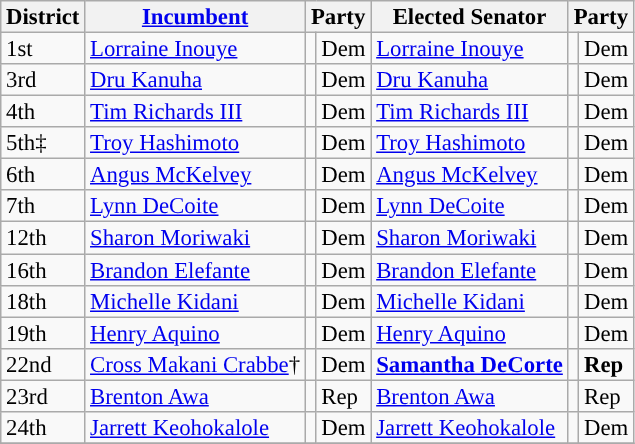<table class="sortable wikitable" style="font-size:95%;line-height:14px;">
<tr>
<th class="unsortable">District</th>
<th class="unsortable"><a href='#'>Incumbent</a></th>
<th colspan="2">Party</th>
<th class="unsortable">Elected Senator</th>
<th colspan="2">Party</th>
</tr>
<tr>
<td>1st</td>
<td><a href='#'>Lorraine Inouye</a></td>
<td style="background:"></td>
<td>Dem</td>
<td><a href='#'>Lorraine Inouye</a></td>
<td style="background:"></td>
<td>Dem</td>
</tr>
<tr>
<td>3rd</td>
<td><a href='#'>Dru Kanuha</a></td>
<td style="background:"></td>
<td>Dem</td>
<td><a href='#'>Dru Kanuha</a></td>
<td style="background:"></td>
<td>Dem</td>
</tr>
<tr>
<td>4th</td>
<td><a href='#'>Tim Richards III</a></td>
<td style="background:"></td>
<td>Dem</td>
<td><a href='#'>Tim Richards III</a></td>
<td style="background:"></td>
<td>Dem</td>
</tr>
<tr>
<td>5th‡</td>
<td><a href='#'>Troy Hashimoto</a></td>
<td style="background:"></td>
<td>Dem</td>
<td><a href='#'>Troy Hashimoto</a></td>
<td style="background:"></td>
<td>Dem</td>
</tr>
<tr>
<td>6th</td>
<td><a href='#'>Angus McKelvey</a></td>
<td style="background:"></td>
<td>Dem</td>
<td><a href='#'>Angus McKelvey</a></td>
<td style="background:"></td>
<td>Dem</td>
</tr>
<tr>
<td>7th</td>
<td><a href='#'>Lynn DeCoite</a></td>
<td style="background:"></td>
<td>Dem</td>
<td><a href='#'>Lynn DeCoite</a></td>
<td style="background:"></td>
<td>Dem</td>
</tr>
<tr>
<td>12th</td>
<td><a href='#'>Sharon Moriwaki</a></td>
<td style="background:"></td>
<td>Dem</td>
<td><a href='#'>Sharon Moriwaki</a></td>
<td style="background:"></td>
<td>Dem</td>
</tr>
<tr>
<td>16th</td>
<td><a href='#'>Brandon Elefante</a></td>
<td style="background:"></td>
<td>Dem</td>
<td><a href='#'>Brandon Elefante</a></td>
<td style="background:"></td>
<td>Dem</td>
</tr>
<tr>
<td>18th</td>
<td><a href='#'>Michelle Kidani</a></td>
<td style="background:"></td>
<td>Dem</td>
<td><a href='#'>Michelle Kidani</a></td>
<td style="background:"></td>
<td>Dem</td>
</tr>
<tr>
<td>19th</td>
<td><a href='#'>Henry Aquino</a></td>
<td style="background:"></td>
<td>Dem</td>
<td><a href='#'>Henry Aquino</a></td>
<td style="background:"></td>
<td>Dem</td>
</tr>
<tr>
<td>22nd</td>
<td><a href='#'>Cross Makani Crabbe</a>†</td>
<td style="background:"></td>
<td>Dem</td>
<td><strong><a href='#'>Samantha DeCorte</a></strong></td>
<td style="background:"></td>
<td><strong>Rep</strong></td>
</tr>
<tr>
<td>23rd</td>
<td><a href='#'>Brenton Awa</a></td>
<td style="background:"></td>
<td>Rep</td>
<td><a href='#'>Brenton Awa</a></td>
<td style="background:"></td>
<td>Rep</td>
</tr>
<tr>
<td>24th</td>
<td><a href='#'>Jarrett Keohokalole</a></td>
<td style="background:"></td>
<td>Dem</td>
<td><a href='#'>Jarrett Keohokalole</a></td>
<td style="background:"></td>
<td>Dem</td>
</tr>
<tr>
</tr>
</table>
